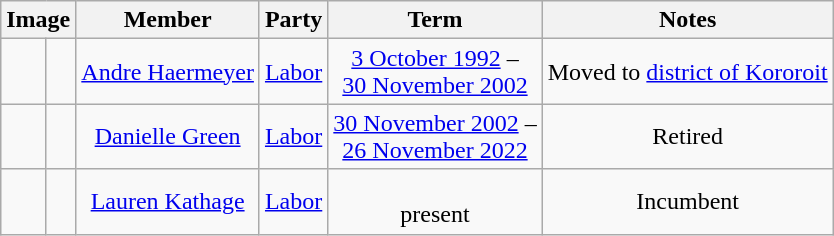<table class="wikitable" style="text-align:center">
<tr>
<th colspan=2>Image</th>
<th>Member</th>
<th>Party</th>
<th>Term</th>
<th>Notes</th>
</tr>
<tr>
<td> </td>
<td></td>
<td><a href='#'>Andre Haermeyer</a><br></td>
<td><a href='#'>Labor</a></td>
<td><a href='#'>3 October 1992</a> –<br> <a href='#'>30 November 2002</a></td>
<td>Moved to <a href='#'>district of Kororoit</a></td>
</tr>
<tr>
<td> </td>
<td></td>
<td><a href='#'>Danielle Green</a><br></td>
<td><a href='#'>Labor</a></td>
<td><a href='#'>30 November 2002</a> –<br> <a href='#'>26 November 2022</a></td>
<td>Retired</td>
</tr>
<tr>
<td> </td>
<td></td>
<td><a href='#'>Lauren Kathage</a></td>
<td><a href='#'>Labor</a></td>
<td><br> present</td>
<td>Incumbent</td>
</tr>
</table>
